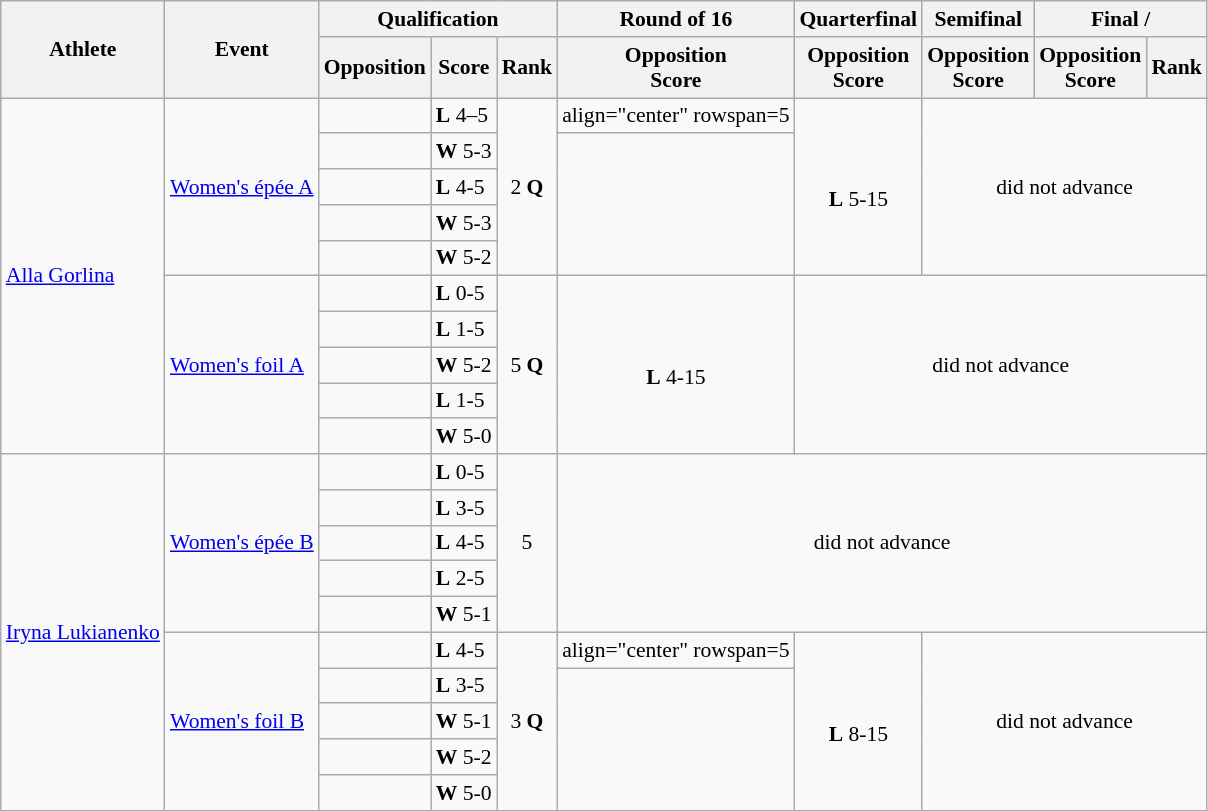<table class=wikitable style="font-size:90%">
<tr>
<th rowspan="2">Athlete</th>
<th rowspan="2">Event</th>
<th colspan="3">Qualification</th>
<th>Round of 16</th>
<th>Quarterfinal</th>
<th>Semifinal</th>
<th colspan="2">Final / </th>
</tr>
<tr>
<th>Opposition</th>
<th>Score</th>
<th>Rank</th>
<th>Opposition<br>Score</th>
<th>Opposition<br>Score</th>
<th>Opposition<br>Score</th>
<th>Opposition<br>Score</th>
<th>Rank</th>
</tr>
<tr>
<td rowspan=10><a href='#'>Alla Gorlina</a></td>
<td rowspan=5><a href='#'>Women's épée A</a></td>
<td></td>
<td><strong>L</strong> 4–5</td>
<td align="center" rowspan=5>2 <strong>Q</strong></td>
<td>align="center" rowspan=5 </td>
<td align="center" rowspan=5><br><strong>L</strong> 5-15</td>
<td align="center" rowspan=5 colspan=3>did not advance</td>
</tr>
<tr>
<td></td>
<td><strong>W</strong> 5-3</td>
</tr>
<tr>
<td></td>
<td><strong>L</strong> 4-5</td>
</tr>
<tr>
<td></td>
<td><strong>W</strong> 5-3</td>
</tr>
<tr>
<td></td>
<td><strong>W</strong> 5-2</td>
</tr>
<tr>
<td rowspan=5><a href='#'>Women's foil A</a></td>
<td></td>
<td><strong>L</strong> 0-5</td>
<td align="center" rowspan=5>5 <strong>Q</strong></td>
<td align="center" rowspan=5><br><strong>L</strong> 4-15</td>
<td align="center" rowspan=5 colspan=4>did not advance</td>
</tr>
<tr>
<td></td>
<td><strong>L</strong> 1-5</td>
</tr>
<tr>
<td></td>
<td><strong>W</strong> 5-2</td>
</tr>
<tr>
<td></td>
<td><strong>L</strong> 1-5</td>
</tr>
<tr>
<td></td>
<td><strong>W</strong> 5-0</td>
</tr>
<tr>
<td rowspan=10><a href='#'>Iryna Lukianenko</a></td>
<td rowspan=5><a href='#'>Women's épée B</a></td>
<td></td>
<td><strong>L</strong> 0-5</td>
<td align="center" rowspan=5>5</td>
<td align="center" rowspan=5 colspan=5>did not advance</td>
</tr>
<tr>
<td></td>
<td><strong>L</strong> 3-5</td>
</tr>
<tr>
<td></td>
<td><strong>L</strong> 4-5</td>
</tr>
<tr>
<td></td>
<td><strong>L</strong> 2-5</td>
</tr>
<tr>
<td></td>
<td><strong>W</strong> 5-1</td>
</tr>
<tr>
<td rowspan=5><a href='#'>Women's foil B</a></td>
<td></td>
<td><strong>L</strong> 4-5</td>
<td align="center" rowspan=5>3 <strong>Q</strong></td>
<td>align="center" rowspan=5 </td>
<td align="center" rowspan=5><br><strong>L</strong> 8-15</td>
<td align="center" rowspan=5 colspan=3>did not advance</td>
</tr>
<tr>
<td></td>
<td><strong>L</strong> 3-5</td>
</tr>
<tr>
<td></td>
<td><strong>W</strong> 5-1</td>
</tr>
<tr>
<td></td>
<td><strong>W</strong> 5-2</td>
</tr>
<tr>
<td></td>
<td><strong>W</strong> 5-0</td>
</tr>
</table>
